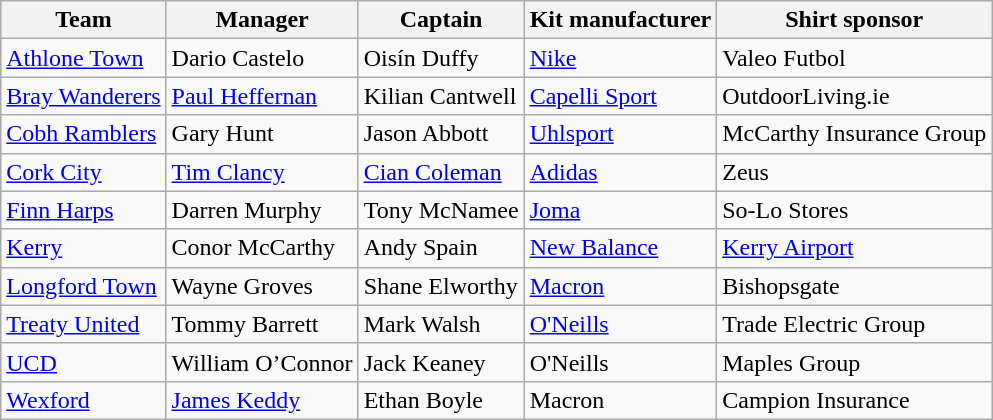<table class="wikitable sortable" style="text-align: left;">
<tr>
<th>Team</th>
<th>Manager</th>
<th>Captain</th>
<th>Kit manufacturer</th>
<th>Shirt sponsor</th>
</tr>
<tr>
<td><a href='#'>Athlone Town</a></td>
<td> Dario Castelo</td>
<td> Oisín Duffy</td>
<td><a href='#'>Nike</a></td>
<td>Valeo Futbol</td>
</tr>
<tr>
<td><a href='#'>Bray Wanderers</a></td>
<td> <a href='#'>Paul Heffernan</a></td>
<td> Kilian Cantwell</td>
<td><a href='#'>Capelli Sport</a></td>
<td>OutdoorLiving.ie</td>
</tr>
<tr>
<td><a href='#'>Cobh Ramblers</a></td>
<td> Gary Hunt</td>
<td> Jason Abbott</td>
<td><a href='#'>Uhlsport</a></td>
<td>McCarthy Insurance Group</td>
</tr>
<tr>
<td><a href='#'>Cork City</a></td>
<td> <a href='#'>Tim Clancy</a></td>
<td> <a href='#'>Cian Coleman</a></td>
<td><a href='#'>Adidas</a></td>
<td>Zeus</td>
</tr>
<tr>
<td><a href='#'>Finn Harps</a></td>
<td> Darren Murphy</td>
<td> Tony McNamee</td>
<td><a href='#'>Joma</a></td>
<td>So-Lo Stores</td>
</tr>
<tr>
<td><a href='#'>Kerry</a></td>
<td> Conor McCarthy</td>
<td> Andy Spain</td>
<td><a href='#'>New Balance</a></td>
<td><a href='#'>Kerry Airport</a></td>
</tr>
<tr>
<td><a href='#'>Longford Town</a></td>
<td> Wayne Groves</td>
<td> Shane Elworthy</td>
<td><a href='#'>Macron</a></td>
<td>Bishopsgate</td>
</tr>
<tr>
<td><a href='#'>Treaty United</a></td>
<td> Tommy Barrett</td>
<td> Mark Walsh</td>
<td><a href='#'>O'Neills</a></td>
<td>Trade Electric Group</td>
</tr>
<tr>
<td><a href='#'>UCD</a></td>
<td> William O’Connor</td>
<td> Jack Keaney</td>
<td>O'Neills</td>
<td>Maples Group</td>
</tr>
<tr>
<td><a href='#'>Wexford</a></td>
<td> <a href='#'>James Keddy</a></td>
<td> Ethan Boyle</td>
<td>Macron</td>
<td>Campion Insurance</td>
</tr>
</table>
